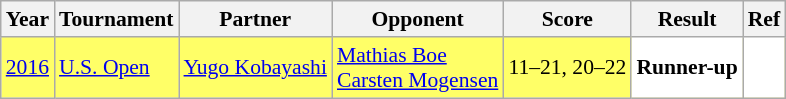<table class="sortable wikitable" style="font-size: 90%;">
<tr>
<th>Year</th>
<th>Tournament</th>
<th>Partner</th>
<th>Opponent</th>
<th>Score</th>
<th>Result</th>
<th>Ref</th>
</tr>
<tr style="background:#FFFF67">
<td align="center"><a href='#'>2016</a></td>
<td align="left"><a href='#'>U.S. Open</a></td>
<td align="left"> <a href='#'>Yugo Kobayashi</a></td>
<td align="left"> <a href='#'>Mathias Boe</a> <br>  <a href='#'>Carsten Mogensen</a></td>
<td align="left">11–21, 20–22</td>
<td style="text-align:left; background:white"> <strong>Runner-up</strong></td>
<td style="text-align:center; background:white"></td>
</tr>
</table>
